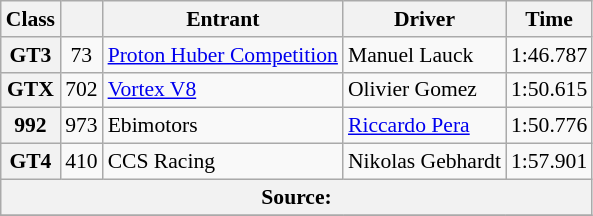<table class="wikitable" style="font-size:90%;">
<tr>
<th>Class</th>
<th></th>
<th>Entrant</th>
<th>Driver</th>
<th>Time</th>
</tr>
<tr>
<th>GT3</th>
<td style="text-align:center;">73</td>
<td> <a href='#'>Proton Huber Competition</a></td>
<td> Manuel Lauck</td>
<td>1:46.787</td>
</tr>
<tr>
<th>GTX</th>
<td style="text-align:center;">702</td>
<td> <a href='#'>Vortex V8</a></td>
<td> Olivier Gomez</td>
<td>1:50.615</td>
</tr>
<tr>
<th>992</th>
<td style="text-align:center;">973</td>
<td> Ebimotors</td>
<td> <a href='#'>Riccardo Pera</a></td>
<td>1:50.776</td>
</tr>
<tr>
<th>GT4</th>
<td style="text-align:center;">410</td>
<td> CCS Racing</td>
<td> Nikolas Gebhardt</td>
<td>1:57.901</td>
</tr>
<tr>
<th colspan="5">Source:</th>
</tr>
<tr>
</tr>
</table>
